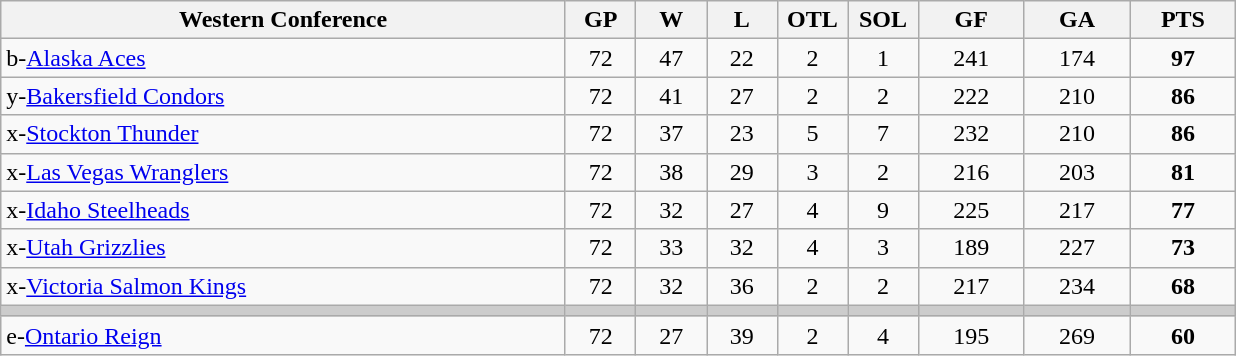<table class="wikitable">
<tr>
<th width="40%">Western Conference</th>
<th width="5%">GP</th>
<th width="5%">W</th>
<th width="5%">L</th>
<th width="5%">OTL</th>
<th width="5%">SOL</th>
<th width="7.5%">GF</th>
<th width="7.5%">GA</th>
<th width="7.5%">PTS</th>
</tr>
<tr align=center>
<td align=left>b-<a href='#'>Alaska Aces</a></td>
<td>72</td>
<td>47</td>
<td>22</td>
<td>2</td>
<td>1</td>
<td>241</td>
<td>174</td>
<td><strong>97</strong></td>
</tr>
<tr align=center>
<td align=left>y-<a href='#'>Bakersfield Condors</a></td>
<td>72</td>
<td>41</td>
<td>27</td>
<td>2</td>
<td>2</td>
<td>222</td>
<td>210</td>
<td><strong>86</strong></td>
</tr>
<tr align=center>
<td align=left>x-<a href='#'>Stockton Thunder</a></td>
<td>72</td>
<td>37</td>
<td>23</td>
<td>5</td>
<td>7</td>
<td>232</td>
<td>210</td>
<td><strong>86</strong></td>
</tr>
<tr align=center>
<td align=left>x-<a href='#'>Las Vegas Wranglers</a></td>
<td>72</td>
<td>38</td>
<td>29</td>
<td>3</td>
<td>2</td>
<td>216</td>
<td>203</td>
<td><strong>81</strong></td>
</tr>
<tr align=center>
<td align=left>x-<a href='#'>Idaho Steelheads</a></td>
<td>72</td>
<td>32</td>
<td>27</td>
<td>4</td>
<td>9</td>
<td>225</td>
<td>217</td>
<td><strong>77</strong></td>
</tr>
<tr align=center>
<td align=left>x-<a href='#'>Utah Grizzlies</a></td>
<td>72</td>
<td>33</td>
<td>32</td>
<td>4</td>
<td>3</td>
<td>189</td>
<td>227</td>
<td><strong>73</strong></td>
</tr>
<tr align=center>
<td align=left>x-<a href='#'>Victoria Salmon Kings</a></td>
<td>72</td>
<td>32</td>
<td>36</td>
<td>2</td>
<td>2</td>
<td>217</td>
<td>234</td>
<td><strong>68</strong></td>
</tr>
<tr bgcolor="#cccccc">
<td></td>
<td></td>
<td></td>
<td></td>
<td></td>
<td></td>
<td></td>
<td></td>
<td></td>
</tr>
<tr align=center>
<td align=left>e-<a href='#'>Ontario Reign</a></td>
<td>72</td>
<td>27</td>
<td>39</td>
<td>2</td>
<td>4</td>
<td>195</td>
<td>269</td>
<td><strong>60</strong></td>
</tr>
</table>
